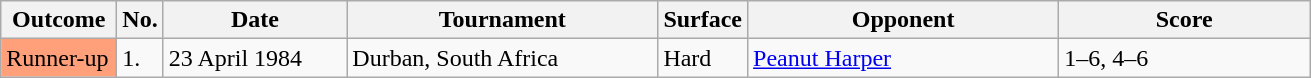<table class="sortable wikitable">
<tr>
<th style="width:70px">Outcome</th>
<th style="width:20px">No.</th>
<th style="width:115px">Date</th>
<th style="width:200px">Tournament</th>
<th style="width:50px">Surface</th>
<th style="width:200px">Opponent</th>
<th style="width:160px" class="unsortable">Score</th>
</tr>
<tr>
<td style="background:#ffa07a;">Runner-up</td>
<td>1.</td>
<td>23 April 1984</td>
<td>Durban, South Africa</td>
<td>Hard</td>
<td> <a href='#'>Peanut Harper</a></td>
<td>1–6, 4–6</td>
</tr>
</table>
